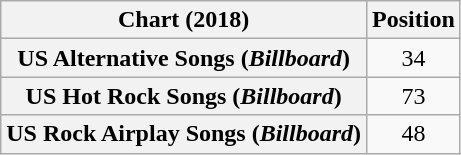<table class="wikitable sortable plainrowheaders" style="text-align:center">
<tr>
<th scope="col">Chart (2018)</th>
<th scope="col">Position</th>
</tr>
<tr>
<th scope="row">US Alternative Songs (<em>Billboard</em>)</th>
<td>34</td>
</tr>
<tr>
<th scope="row">US Hot Rock Songs (<em>Billboard</em>)</th>
<td>73</td>
</tr>
<tr>
<th scope="row">US Rock Airplay Songs (<em>Billboard</em>)</th>
<td>48</td>
</tr>
</table>
